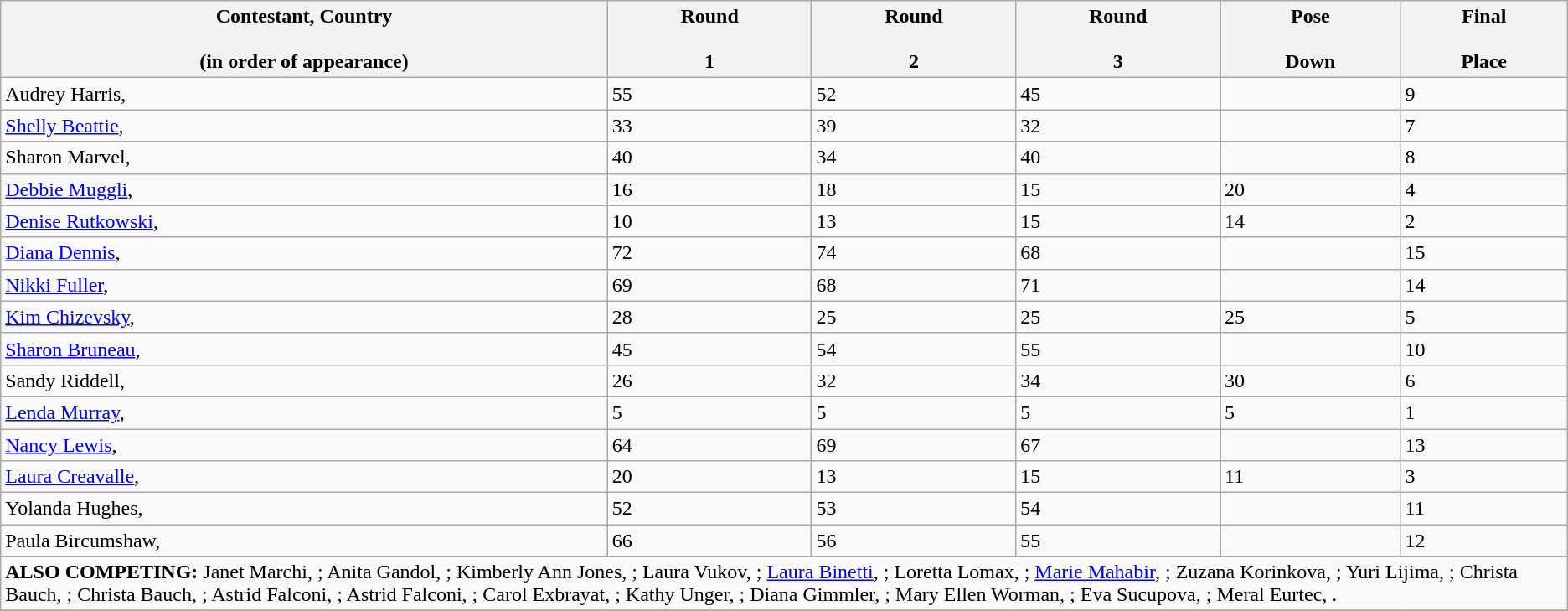<table class="wikitable">
<tr>
<th>Contestant, Country<br><br>(in order of appearance)</th>
<th>Round<br><br>1</th>
<th>Round<br><br>2</th>
<th>Round<br><br>3</th>
<th>Pose<br><br>Down</th>
<th>Final<br><br>Place</th>
</tr>
<tr>
<td>Audrey Harris, </td>
<td>55</td>
<td>52</td>
<td>45</td>
<td></td>
<td>9</td>
</tr>
<tr>
<td><a href='#'>Shelly Beattie</a>, </td>
<td>33</td>
<td>39</td>
<td>32</td>
<td></td>
<td>7</td>
</tr>
<tr>
<td>Sharon Marvel, </td>
<td>40</td>
<td>34</td>
<td>40</td>
<td></td>
<td>8</td>
</tr>
<tr>
<td><a href='#'>Debbie Muggli</a>, </td>
<td>16</td>
<td>18</td>
<td>15</td>
<td>20</td>
<td>4</td>
</tr>
<tr>
<td><a href='#'>Denise Rutkowski</a>, </td>
<td>10</td>
<td>13</td>
<td>15</td>
<td>14</td>
<td>2</td>
</tr>
<tr>
<td><a href='#'>Diana Dennis</a>, </td>
<td>72</td>
<td>74</td>
<td>68</td>
<td></td>
<td>15</td>
</tr>
<tr>
<td><a href='#'>Nikki Fuller</a>, </td>
<td>69</td>
<td>68</td>
<td>71</td>
<td></td>
<td>14</td>
</tr>
<tr>
<td><a href='#'>Kim Chizevsky</a>, </td>
<td>28</td>
<td>25</td>
<td>25</td>
<td>25</td>
<td>5</td>
</tr>
<tr>
<td><a href='#'>Sharon Bruneau</a>, </td>
<td>45</td>
<td>54</td>
<td>55</td>
<td></td>
<td>10</td>
</tr>
<tr>
<td>Sandy Riddell, </td>
<td>26</td>
<td>32</td>
<td>34</td>
<td>30</td>
<td>6</td>
</tr>
<tr>
<td><a href='#'>Lenda Murray</a>, </td>
<td>5</td>
<td>5</td>
<td>5</td>
<td>5</td>
<td>1</td>
</tr>
<tr>
<td><a href='#'>Nancy Lewis</a>, </td>
<td>64</td>
<td>69</td>
<td>67</td>
<td></td>
<td>13</td>
</tr>
<tr>
<td><a href='#'>Laura Creavalle</a>, </td>
<td>20</td>
<td>13</td>
<td>15</td>
<td>11</td>
<td>3</td>
</tr>
<tr>
<td>Yolanda Hughes, </td>
<td>52</td>
<td>53</td>
<td>54</td>
<td></td>
<td>11</td>
</tr>
<tr>
<td>Paula Bircumshaw, </td>
<td>66</td>
<td>56</td>
<td>55</td>
<td></td>
<td>12</td>
</tr>
<tr>
<td colspan=6><strong>ALSO COMPETING:</strong> Janet Marchi, ; Anita Gandol, ; Kimberly Ann Jones, ; Laura Vukov, ; <a href='#'>Laura Binetti</a>, ; Loretta Lomax, ; <a href='#'>Marie Mahabir</a>, ; Zuzana Korinkova, ; Yuri Lijima, ; Christa Bauch, ; Christa Bauch, ; Astrid Falconi, ; Astrid Falconi, ; Carol Exbrayat, ; Kathy Unger, ; Diana Gimmler, ; Mary Ellen Worman, ; Eva Sucupova, ; Meral Eurtec, .</td>
</tr>
<tr>
</tr>
</table>
